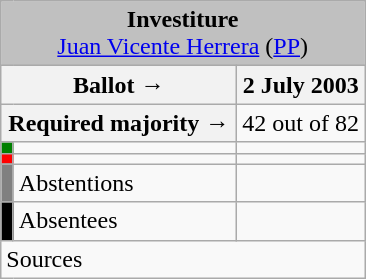<table class="wikitable" style="text-align:center;">
<tr>
<td colspan="3" align="center" bgcolor="#C0C0C0"><strong>Investiture</strong><br><a href='#'>Juan Vicente Herrera</a> (<a href='#'>PP</a>)</td>
</tr>
<tr>
<th colspan="2" width="150px">Ballot →</th>
<th>2 July 2003</th>
</tr>
<tr>
<th colspan="2">Required majority →</th>
<td>42 out of 82 </td>
</tr>
<tr>
<th width="1px" style="background:green;"></th>
<td align="left"></td>
<td></td>
</tr>
<tr>
<th style="color:inherit;background:red;"></th>
<td align="left"></td>
<td></td>
</tr>
<tr>
<th style="color:inherit;background:gray;"></th>
<td align="left"><span>Abstentions</span></td>
<td></td>
</tr>
<tr>
<th style="color:inherit;background:black;"></th>
<td align="left"><span>Absentees</span></td>
<td></td>
</tr>
<tr>
<td align="left" colspan="3">Sources</td>
</tr>
</table>
